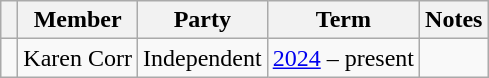<table class="wikitable" style="text-align:center">
<tr>
<th></th>
<th>Member</th>
<th>Party</th>
<th>Term</th>
<th>Notes</th>
</tr>
<tr>
<td> </td>
<td>Karen Corr</td>
<td>Independent</td>
<td><a href='#'>2024</a>  – present</td>
<td></td>
</tr>
</table>
